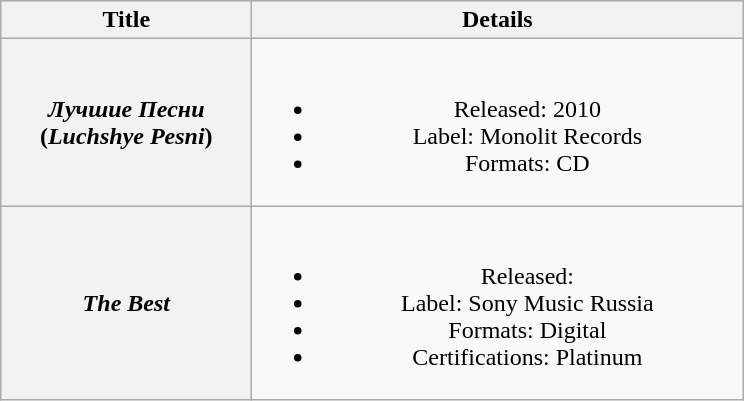<table class="wikitable plainrowheaders" style="text-align:center;" border="1">
<tr>
<th scope="col" style="width:10em;">Title</th>
<th scope="col" style="width:20em;">Details</th>
</tr>
<tr>
<th scope="row"><em>Лучшие Песни</em><br>(<em>Luchshye Pesni</em>)</th>
<td><br><ul><li>Released: 2010 </li><li>Label: Monolit Records</li><li>Formats: CD</li></ul></td>
</tr>
<tr>
<th scope="row"><em>The Best</em></th>
<td><br><ul><li>Released: </li><li>Label: Sony Music Russia</li><li>Formats: Digital</li><li>Certifications: Platinum </li></ul></td>
</tr>
</table>
